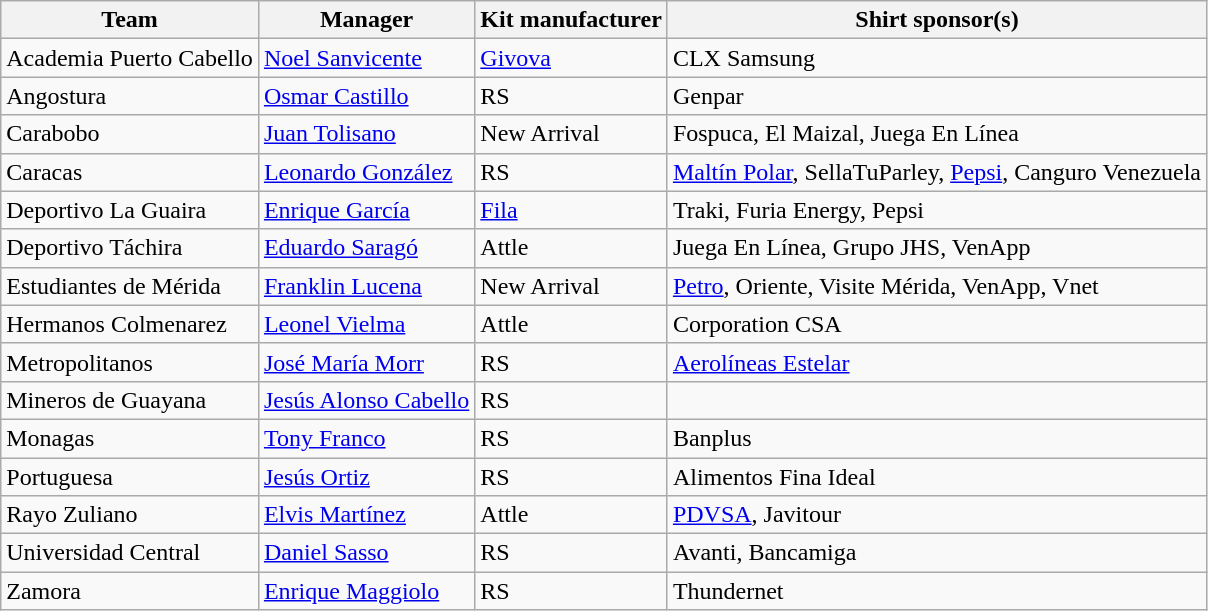<table class="wikitable sortable" style="text-align: left;">
<tr>
<th>Team</th>
<th>Manager</th>
<th>Kit manufacturer</th>
<th>Shirt sponsor(s)</th>
</tr>
<tr>
<td>Academia Puerto Cabello</td>
<td> <a href='#'>Noel Sanvicente</a></td>
<td><a href='#'>Givova</a></td>
<td>CLX Samsung</td>
</tr>
<tr>
<td>Angostura</td>
<td> <a href='#'>Osmar Castillo</a></td>
<td>RS</td>
<td>Genpar</td>
</tr>
<tr>
<td>Carabobo</td>
<td> <a href='#'>Juan Tolisano</a></td>
<td>New Arrival</td>
<td>Fospuca, El Maizal, Juega En Línea</td>
</tr>
<tr>
<td>Caracas</td>
<td> <a href='#'>Leonardo González</a></td>
<td>RS</td>
<td><a href='#'>Maltín Polar</a>, SellaTuParley, <a href='#'>Pepsi</a>, Canguro Venezuela</td>
</tr>
<tr>
<td>Deportivo La Guaira</td>
<td> <a href='#'>Enrique García</a></td>
<td><a href='#'>Fila</a></td>
<td>Traki, Furia Energy, Pepsi</td>
</tr>
<tr>
<td>Deportivo Táchira</td>
<td> <a href='#'>Eduardo Saragó</a></td>
<td>Attle</td>
<td>Juega En Línea, Grupo JHS, VenApp</td>
</tr>
<tr>
<td>Estudiantes de Mérida</td>
<td> <a href='#'>Franklin Lucena</a></td>
<td>New Arrival</td>
<td><a href='#'>Petro</a>, Oriente, Visite Mérida, VenApp, Vnet</td>
</tr>
<tr>
<td>Hermanos Colmenarez</td>
<td> <a href='#'>Leonel Vielma</a></td>
<td>Attle</td>
<td>Corporation CSA</td>
</tr>
<tr>
<td>Metropolitanos</td>
<td> <a href='#'>José María Morr</a></td>
<td>RS</td>
<td><a href='#'>Aerolíneas Estelar</a></td>
</tr>
<tr>
<td>Mineros de Guayana</td>
<td> <a href='#'>Jesús Alonso Cabello</a></td>
<td>RS</td>
<td></td>
</tr>
<tr>
<td>Monagas</td>
<td> <a href='#'>Tony Franco</a></td>
<td>RS</td>
<td>Banplus</td>
</tr>
<tr>
<td>Portuguesa</td>
<td> <a href='#'>Jesús Ortiz</a></td>
<td>RS</td>
<td>Alimentos Fina Ideal</td>
</tr>
<tr>
<td>Rayo Zuliano</td>
<td> <a href='#'>Elvis Martínez</a></td>
<td>Attle</td>
<td><a href='#'>PDVSA</a>, Javitour</td>
</tr>
<tr>
<td>Universidad Central</td>
<td> <a href='#'>Daniel Sasso</a></td>
<td>RS</td>
<td>Avanti, Bancamiga</td>
</tr>
<tr>
<td>Zamora</td>
<td> <a href='#'>Enrique Maggiolo</a></td>
<td>RS</td>
<td>Thundernet</td>
</tr>
</table>
